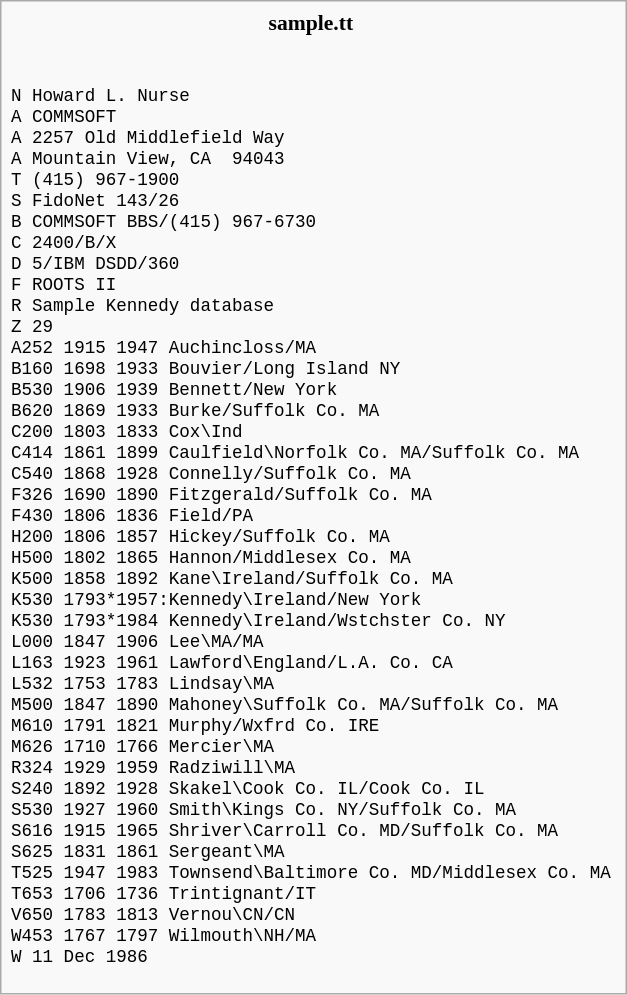<table class="infobox vcard" style="text-align: center; font-size:90%;">
<tr>
<td class="adr" style="text-align: center;"><strong>sample.tt</strong></td>
</tr>
<tr>
<td class="adr" style="text-align: left;"><br><pre>
N Howard L. Nurse
A COMMSOFT
A 2257 Old Middlefield Way
A Mountain View, CA  94043
T (415) 967-1900
S FidoNet 143/26
B COMMSOFT BBS/(415) 967-6730
C 2400/B/X
D 5/IBM DSDD/360
F ROOTS II
R Sample Kennedy database
Z 29
A252 1915 1947 Auchincloss/MA
B160 1698 1933 Bouvier/Long Island NY
B530 1906 1939 Bennett/New York
B620 1869 1933 Burke/Suffolk Co. MA
C200 1803 1833 Cox\Ind
C414 1861 1899 Caulfield\Norfolk Co. MA/Suffolk Co. MA
C540 1868 1928 Connelly/Suffolk Co. MA
F326 1690 1890 Fitzgerald/Suffolk Co. MA
F430 1806 1836 Field/PA
H200 1806 1857 Hickey/Suffolk Co. MA
H500 1802 1865 Hannon/Middlesex Co. MA
K500 1858 1892 Kane\Ireland/Suffolk Co. MA
K530 1793*1957:Kennedy\Ireland/New York
K530 1793*1984 Kennedy\Ireland/Wstchster Co. NY
L000 1847 1906 Lee\MA/MA
L163 1923 1961 Lawford\England/L.A. Co. CA
L532 1753 1783 Lindsay\MA
M500 1847 1890 Mahoney\Suffolk Co. MA/Suffolk Co. MA
M610 1791 1821 Murphy/Wxfrd Co. IRE
M626 1710 1766 Mercier\MA
R324 1929 1959 Radziwill\MA
S240 1892 1928 Skakel\Cook Co. IL/Cook Co. IL
S530 1927 1960 Smith\Kings Co. NY/Suffolk Co. MA
S616 1915 1965 Shriver\Carroll Co. MD/Suffolk Co. MA
S625 1831 1861 Sergeant\MA
T525 1947 1983 Townsend\Baltimore Co. MD/Middlesex Co. MA
T653 1706 1736 Trintignant/IT
V650 1783 1813 Vernou\CN/CN
W453 1767 1797 Wilmouth\NH/MA
W 11 Dec 1986
</pre></td>
<td><br></td>
</tr>
</table>
